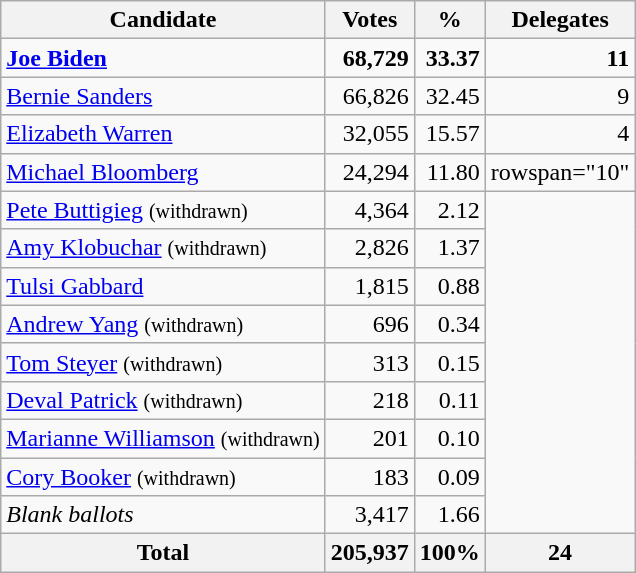<table class="wikitable sortable" style="text-align:right;">
<tr>
<th>Candidate</th>
<th>Votes</th>
<th>%</th>
<th>Delegates</th>
</tr>
<tr>
<td style="text-align:left;" data-sort-value="Biden, Joe"><strong><a href='#'>Joe Biden</a></strong></td>
<td><strong>68,729</strong></td>
<td><strong>33.37</strong></td>
<td><strong>11</strong></td>
</tr>
<tr>
<td style="text-align:left;" data-sort-value="Sanders, Bernie"><a href='#'>Bernie Sanders</a></td>
<td>66,826</td>
<td>32.45</td>
<td>9</td>
</tr>
<tr>
<td style="text-align:left;" data-sort-value="Warren, Elizabeth"><a href='#'>Elizabeth Warren</a></td>
<td>32,055</td>
<td>15.57</td>
<td>4</td>
</tr>
<tr>
<td style="text-align:left;" data-sort-value="Bloomberg, Michael"><a href='#'>Michael Bloomberg</a></td>
<td>24,294</td>
<td>11.80</td>
<td>rowspan="10" </td>
</tr>
<tr>
<td style="text-align:left;" data-sort-value="Buttigieg, Pete"><a href='#'>Pete Buttigieg</a> <small>(withdrawn)</small></td>
<td>4,364</td>
<td>2.12</td>
</tr>
<tr>
<td style="text-align:left;" data-sort-value="Klobuchar, Amy"><a href='#'>Amy Klobuchar</a> <small>(withdrawn)</small></td>
<td>2,826</td>
<td>1.37</td>
</tr>
<tr>
<td style="text-align:left;" data-sort-value="Gabbard, Tulsi"><a href='#'>Tulsi Gabbard</a></td>
<td>1,815</td>
<td>0.88</td>
</tr>
<tr>
<td style="text-align:left;" data-sort-value="Yang, Andrew"><a href='#'>Andrew Yang</a> <small>(withdrawn)</small></td>
<td>696</td>
<td>0.34</td>
</tr>
<tr>
<td style="text-align:left;" data-sort-value="Steyer, Tom"><a href='#'>Tom Steyer</a> <small>(withdrawn)</small></td>
<td>313</td>
<td>0.15</td>
</tr>
<tr>
<td style="text-align:left;" data-sort-value="Patrick, Deval"><a href='#'>Deval Patrick</a> <small>(withdrawn)</small></td>
<td>218</td>
<td>0.11</td>
</tr>
<tr>
<td style="text-align:left;" data-sort-value="Williamson, Marianne"><a href='#'>Marianne Williamson</a> <small>(withdrawn)</small></td>
<td>201</td>
<td>0.10</td>
</tr>
<tr>
<td style="text-align:left;" data-sort-value="Booker, Cory"><a href='#'>Cory Booker</a> <small>(withdrawn)</small></td>
<td>183</td>
<td>0.09</td>
</tr>
<tr>
<td style="text-align:left;" data-sort-value="ZZ"><em>Blank ballots</em></td>
<td>3,417</td>
<td>1.66</td>
</tr>
<tr>
<th>Total</th>
<th>205,937</th>
<th>100%</th>
<th>24</th>
</tr>
</table>
